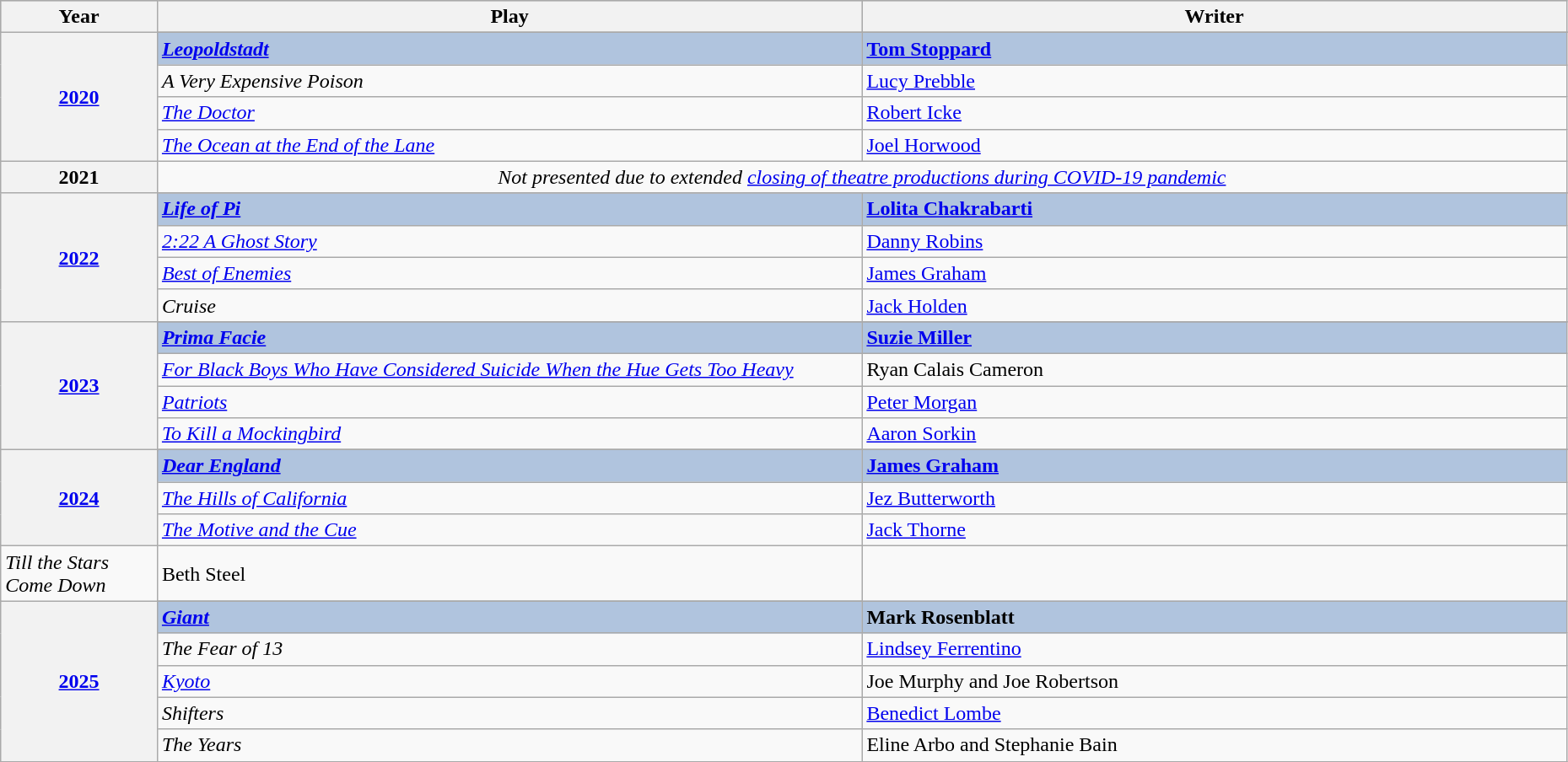<table class="wikitable" style="width:98%;">
<tr style="background:#bebebe;">
<th style="width:10%;">Year</th>
<th style="width:45%;">Play</th>
<th style="width:45%;">Writer</th>
</tr>
<tr>
<th rowspan="5" align="center"><a href='#'>2020</a></th>
</tr>
<tr style="background:#B0C4DE">
<td><strong><em><a href='#'><em>Leopoldstadt</em></a></em></strong></td>
<td><strong><a href='#'>Tom Stoppard</a></strong></td>
</tr>
<tr>
<td><em>A Very Expensive Poison</em></td>
<td><a href='#'>Lucy Prebble</a></td>
</tr>
<tr>
<td><a href='#'><em>The Doctor</em></a></td>
<td><a href='#'>Robert Icke</a></td>
</tr>
<tr>
<td><a href='#'><em>The Ocean at the End of the Lane</em></a></td>
<td><a href='#'>Joel Horwood</a></td>
</tr>
<tr>
<th align="center">2021</th>
<td colspan=2 align="center"><em>Not presented due to extended <a href='#'>closing of theatre productions during COVID-19 pandemic</a></em></td>
</tr>
<tr>
<th rowspan="5"><a href='#'>2022</a> <br></th>
</tr>
<tr style="background:#B0C4DE">
<td><strong><em><a href='#'>Life of Pi</a></em></strong></td>
<td><strong><a href='#'>Lolita Chakrabarti</a></strong></td>
</tr>
<tr>
<td><em><a href='#'>2:22 A Ghost Story</a></em></td>
<td><a href='#'>Danny Robins</a></td>
</tr>
<tr>
<td><em><a href='#'>Best of Enemies</a></em></td>
<td><a href='#'>James Graham</a></td>
</tr>
<tr>
<td><em>Cruise</em></td>
<td><a href='#'>Jack Holden</a></td>
</tr>
<tr>
<th rowspan="5"><a href='#'>2023</a> <br></th>
</tr>
<tr style="background:#B0C4DE">
<td><strong><em><a href='#'>Prima Facie</a></em></strong></td>
<td><strong><a href='#'>Suzie Miller</a></strong></td>
</tr>
<tr>
<td><em><a href='#'>For Black Boys Who Have Considered Suicide When the Hue Gets Too Heavy</a></em></td>
<td>Ryan Calais Cameron</td>
</tr>
<tr>
<td><em><a href='#'>Patriots</a></em></td>
<td><a href='#'>Peter Morgan</a></td>
</tr>
<tr>
<td><em><a href='#'>To Kill a Mockingbird</a></em></td>
<td><a href='#'>Aaron Sorkin</a></td>
</tr>
<tr>
<th rowspan="5"><a href='#'>2024</a> <br></th>
</tr>
<tr>
</tr>
<tr style="background:#B0C4DE">
<td><strong><em><a href='#'>Dear England</a></em></strong></td>
<td><strong><a href='#'>James Graham</a></strong></td>
</tr>
<tr>
<td><em><a href='#'>The Hills of California</a></em></td>
<td><a href='#'>Jez Butterworth</a></td>
</tr>
<tr>
<td><em><a href='#'>The Motive and the Cue</a></em></td>
<td><a href='#'>Jack Thorne</a></td>
</tr>
<tr>
<td><em>Till the Stars Come Down</em></td>
<td>Beth Steel</td>
</tr>
<tr>
<th rowspan="6"><a href='#'>2025</a> <br></th>
</tr>
<tr style="background:#B0C4DE">
<td><strong> <a href='#'><em>Giant</em></a> </strong></td>
<td><strong> Mark Rosenblatt </strong></td>
</tr>
<tr>
<td><em>The Fear of 13</em></td>
<td><a href='#'>Lindsey Ferrentino</a></td>
</tr>
<tr>
<td><a href='#'><em>Kyoto</em></a></td>
<td>Joe Murphy and Joe Robertson</td>
</tr>
<tr>
<td><em>Shifters</em></td>
<td><a href='#'>Benedict Lombe</a></td>
</tr>
<tr>
<td><em>The Years</em></td>
<td>Eline Arbo and Stephanie Bain</td>
</tr>
<tr>
</tr>
</table>
